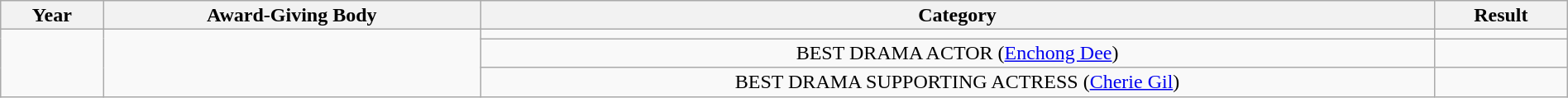<table class="wikitable" style="text-align:center; background:#f9f9f9; line-height:16px;" width="100%">
<tr>
<th>Year</th>
<th>Award-Giving Body</th>
<th>Category</th>
<th>Result</th>
</tr>
<tr>
<td rowspan= "3"></td>
<td rowspan= "3"></td>
<td></td>
<td></td>
</tr>
<tr>
<td>BEST DRAMA ACTOR (<a href='#'>Enchong Dee</a>)</td>
<td></td>
</tr>
<tr>
<td>BEST DRAMA SUPPORTING ACTRESS (<a href='#'>Cherie Gil</a>)</td>
<td></td>
</tr>
</table>
